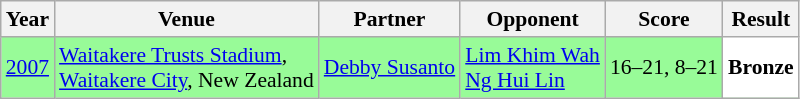<table class="sortable wikitable" style="font-size: 90%;">
<tr>
<th>Year</th>
<th>Venue</th>
<th>Partner</th>
<th>Opponent</th>
<th>Score</th>
<th>Result</th>
</tr>
<tr style="background:#98FB98">
<td align="centr"><a href='#'>2007</a></td>
<td align="left"><a href='#'>Waitakere Trusts Stadium</a>,<br><a href='#'>Waitakere City</a>, New Zealand</td>
<td align="left"> <a href='#'>Debby Susanto</a></td>
<td align="left"> <a href='#'>Lim Khim Wah</a><br> <a href='#'>Ng Hui Lin</a></td>
<td align="left">16–21, 8–21</td>
<td style="text-align:left; background:white"> <strong>Bronze</strong></td>
</tr>
</table>
